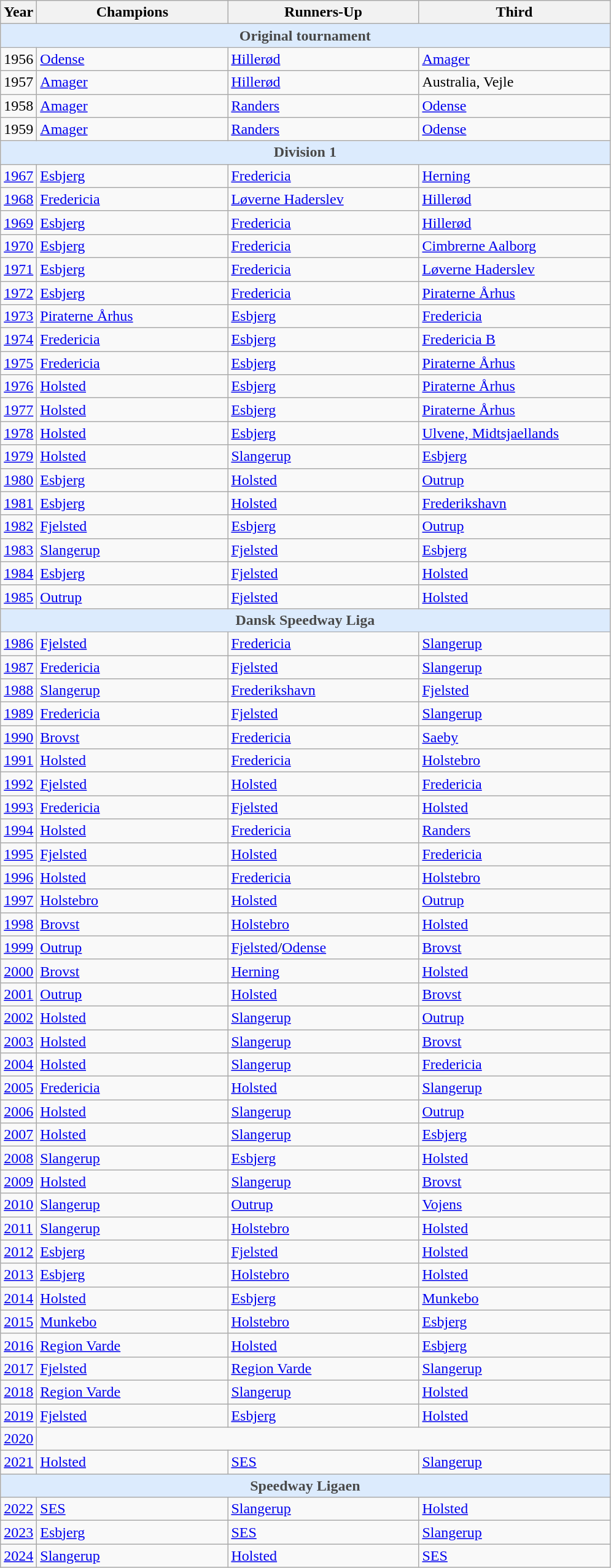<table class="wikitable">
<tr>
<th>Year</th>
<th width=200px>Champions</th>
<th width=200px>Runners-Up</th>
<th width=200px>Third</th>
</tr>
<tr>
<td colspan="14" style="border:0;opacity:.70; background-color:#D0E6FF"; align=center><strong>Original tournament</strong></td>
</tr>
<tr>
<td>1956</td>
<td><a href='#'>Odense</a></td>
<td><a href='#'>Hillerød</a></td>
<td><a href='#'>Amager</a></td>
</tr>
<tr>
<td>1957</td>
<td><a href='#'>Amager</a></td>
<td><a href='#'>Hillerød</a></td>
<td>Australia, Vejle</td>
</tr>
<tr>
<td>1958</td>
<td><a href='#'>Amager</a></td>
<td><a href='#'>Randers</a></td>
<td><a href='#'>Odense</a></td>
</tr>
<tr>
<td>1959</td>
<td><a href='#'>Amager</a></td>
<td><a href='#'>Randers</a></td>
<td><a href='#'>Odense</a></td>
</tr>
<tr>
<td colspan="14" style="border:0;opacity:.70; background-color:#D0E6FF"; align=center><strong>Division 1</strong></td>
</tr>
<tr>
<td><a href='#'>1967</a></td>
<td><a href='#'>Esbjerg</a></td>
<td><a href='#'>Fredericia</a></td>
<td><a href='#'>Herning</a></td>
</tr>
<tr>
<td><a href='#'>1968</a></td>
<td><a href='#'>Fredericia</a></td>
<td><a href='#'>Løverne Haderslev</a></td>
<td><a href='#'>Hillerød</a></td>
</tr>
<tr>
<td><a href='#'>1969</a></td>
<td><a href='#'>Esbjerg</a></td>
<td><a href='#'>Fredericia</a></td>
<td><a href='#'>Hillerød</a></td>
</tr>
<tr>
<td><a href='#'>1970</a></td>
<td><a href='#'>Esbjerg</a></td>
<td><a href='#'>Fredericia</a></td>
<td><a href='#'>Cimbrerne Aalborg</a></td>
</tr>
<tr>
<td><a href='#'>1971</a></td>
<td><a href='#'>Esbjerg</a></td>
<td><a href='#'>Fredericia</a></td>
<td><a href='#'>Løverne Haderslev</a></td>
</tr>
<tr>
<td><a href='#'>1972</a></td>
<td><a href='#'>Esbjerg</a></td>
<td><a href='#'>Fredericia</a></td>
<td><a href='#'>Piraterne Århus</a></td>
</tr>
<tr>
<td><a href='#'>1973</a></td>
<td><a href='#'>Piraterne Århus</a></td>
<td><a href='#'>Esbjerg</a></td>
<td><a href='#'>Fredericia</a></td>
</tr>
<tr>
<td><a href='#'>1974</a></td>
<td><a href='#'>Fredericia</a></td>
<td><a href='#'>Esbjerg</a></td>
<td><a href='#'>Fredericia B</a></td>
</tr>
<tr>
<td><a href='#'>1975</a></td>
<td><a href='#'>Fredericia</a></td>
<td><a href='#'>Esbjerg</a></td>
<td><a href='#'>Piraterne Århus</a></td>
</tr>
<tr>
<td><a href='#'>1976</a></td>
<td><a href='#'>Holsted</a></td>
<td><a href='#'>Esbjerg</a></td>
<td><a href='#'>Piraterne Århus</a></td>
</tr>
<tr>
<td><a href='#'>1977</a></td>
<td><a href='#'>Holsted</a></td>
<td><a href='#'>Esbjerg</a></td>
<td><a href='#'>Piraterne Århus</a></td>
</tr>
<tr>
<td><a href='#'>1978</a></td>
<td><a href='#'>Holsted</a></td>
<td><a href='#'>Esbjerg</a></td>
<td><a href='#'>Ulvene, Midtsjaellands</a></td>
</tr>
<tr>
<td><a href='#'>1979</a></td>
<td><a href='#'>Holsted</a></td>
<td><a href='#'>Slangerup</a></td>
<td><a href='#'>Esbjerg</a></td>
</tr>
<tr>
<td><a href='#'>1980</a></td>
<td><a href='#'>Esbjerg</a></td>
<td><a href='#'>Holsted</a></td>
<td><a href='#'>Outrup</a></td>
</tr>
<tr>
<td><a href='#'>1981</a></td>
<td><a href='#'>Esbjerg</a></td>
<td><a href='#'>Holsted</a></td>
<td><a href='#'>Frederikshavn</a></td>
</tr>
<tr>
<td><a href='#'>1982</a></td>
<td><a href='#'>Fjelsted</a></td>
<td><a href='#'>Esbjerg</a></td>
<td><a href='#'>Outrup</a></td>
</tr>
<tr>
<td><a href='#'>1983</a></td>
<td><a href='#'>Slangerup</a></td>
<td><a href='#'>Fjelsted</a></td>
<td><a href='#'>Esbjerg</a></td>
</tr>
<tr>
<td><a href='#'>1984</a></td>
<td><a href='#'>Esbjerg</a></td>
<td><a href='#'>Fjelsted</a></td>
<td><a href='#'>Holsted</a></td>
</tr>
<tr>
<td><a href='#'>1985</a></td>
<td><a href='#'>Outrup</a></td>
<td><a href='#'>Fjelsted</a></td>
<td><a href='#'>Holsted</a></td>
</tr>
<tr class="sortbottom">
<td colspan="14" style="border:0;opacity:.70; background-color:#D0E6FF"; align=center><strong>Dansk Speedway Liga</strong></td>
</tr>
<tr>
<td><a href='#'>1986</a></td>
<td><a href='#'>Fjelsted</a></td>
<td><a href='#'>Fredericia</a></td>
<td><a href='#'>Slangerup</a></td>
</tr>
<tr>
<td><a href='#'>1987</a></td>
<td><a href='#'>Fredericia</a></td>
<td><a href='#'>Fjelsted</a></td>
<td><a href='#'>Slangerup</a></td>
</tr>
<tr>
<td><a href='#'>1988</a></td>
<td><a href='#'>Slangerup</a></td>
<td><a href='#'>Frederikshavn</a></td>
<td><a href='#'>Fjelsted</a></td>
</tr>
<tr>
<td><a href='#'>1989</a></td>
<td><a href='#'>Fredericia</a></td>
<td><a href='#'>Fjelsted</a></td>
<td><a href='#'>Slangerup</a></td>
</tr>
<tr>
<td><a href='#'>1990</a></td>
<td><a href='#'>Brovst</a></td>
<td><a href='#'>Fredericia</a></td>
<td><a href='#'>Saeby</a></td>
</tr>
<tr>
<td><a href='#'>1991</a></td>
<td><a href='#'>Holsted</a></td>
<td><a href='#'>Fredericia</a></td>
<td><a href='#'>Holstebro</a></td>
</tr>
<tr>
<td><a href='#'>1992</a></td>
<td><a href='#'>Fjelsted</a></td>
<td><a href='#'>Holsted</a></td>
<td><a href='#'>Fredericia</a></td>
</tr>
<tr>
<td><a href='#'>1993</a></td>
<td><a href='#'>Fredericia</a></td>
<td><a href='#'>Fjelsted</a></td>
<td><a href='#'>Holsted</a></td>
</tr>
<tr>
<td><a href='#'>1994</a></td>
<td><a href='#'>Holsted</a></td>
<td><a href='#'>Fredericia</a></td>
<td><a href='#'>Randers</a></td>
</tr>
<tr>
<td><a href='#'>1995</a></td>
<td><a href='#'>Fjelsted</a></td>
<td><a href='#'>Holsted</a></td>
<td><a href='#'>Fredericia</a></td>
</tr>
<tr>
<td><a href='#'>1996</a></td>
<td><a href='#'>Holsted</a></td>
<td><a href='#'>Fredericia</a></td>
<td><a href='#'>Holstebro</a></td>
</tr>
<tr>
<td><a href='#'>1997</a></td>
<td><a href='#'>Holstebro</a></td>
<td><a href='#'>Holsted</a></td>
<td><a href='#'>Outrup</a></td>
</tr>
<tr>
<td><a href='#'>1998</a></td>
<td><a href='#'>Brovst</a></td>
<td><a href='#'>Holstebro</a></td>
<td><a href='#'>Holsted</a></td>
</tr>
<tr>
<td><a href='#'>1999</a></td>
<td><a href='#'>Outrup</a></td>
<td><a href='#'>Fjelsted</a>/<a href='#'>Odense</a></td>
<td><a href='#'>Brovst</a></td>
</tr>
<tr>
<td><a href='#'>2000</a></td>
<td><a href='#'>Brovst</a></td>
<td><a href='#'>Herning</a></td>
<td><a href='#'>Holsted</a></td>
</tr>
<tr>
<td><a href='#'>2001</a></td>
<td><a href='#'>Outrup</a></td>
<td><a href='#'>Holsted</a></td>
<td><a href='#'>Brovst</a></td>
</tr>
<tr>
<td><a href='#'>2002</a></td>
<td><a href='#'>Holsted</a></td>
<td><a href='#'>Slangerup</a></td>
<td><a href='#'>Outrup</a></td>
</tr>
<tr>
<td><a href='#'>2003</a></td>
<td><a href='#'>Holsted</a></td>
<td><a href='#'>Slangerup</a></td>
<td><a href='#'>Brovst</a></td>
</tr>
<tr>
<td><a href='#'>2004</a></td>
<td><a href='#'>Holsted</a></td>
<td><a href='#'>Slangerup</a></td>
<td><a href='#'>Fredericia</a></td>
</tr>
<tr>
<td><a href='#'>2005</a></td>
<td><a href='#'>Fredericia</a></td>
<td><a href='#'>Holsted</a></td>
<td><a href='#'>Slangerup</a></td>
</tr>
<tr>
<td><a href='#'>2006</a></td>
<td><a href='#'>Holsted</a></td>
<td><a href='#'>Slangerup</a></td>
<td><a href='#'>Outrup</a></td>
</tr>
<tr>
<td><a href='#'>2007</a></td>
<td><a href='#'>Holsted</a></td>
<td><a href='#'>Slangerup</a></td>
<td><a href='#'>Esbjerg</a></td>
</tr>
<tr>
<td><a href='#'>2008</a></td>
<td><a href='#'>Slangerup</a></td>
<td><a href='#'>Esbjerg</a></td>
<td><a href='#'>Holsted</a></td>
</tr>
<tr>
<td><a href='#'>2009</a></td>
<td><a href='#'>Holsted</a></td>
<td><a href='#'>Slangerup</a></td>
<td><a href='#'>Brovst</a></td>
</tr>
<tr>
<td><a href='#'>2010</a></td>
<td><a href='#'>Slangerup</a></td>
<td><a href='#'>Outrup</a></td>
<td><a href='#'>Vojens</a></td>
</tr>
<tr>
<td><a href='#'>2011</a></td>
<td><a href='#'>Slangerup</a></td>
<td><a href='#'>Holstebro</a></td>
<td><a href='#'>Holsted</a></td>
</tr>
<tr>
<td><a href='#'>2012</a></td>
<td><a href='#'>Esbjerg</a></td>
<td><a href='#'>Fjelsted</a></td>
<td><a href='#'>Holsted</a></td>
</tr>
<tr>
<td><a href='#'>2013</a></td>
<td><a href='#'>Esbjerg</a></td>
<td><a href='#'>Holstebro</a></td>
<td><a href='#'>Holsted</a></td>
</tr>
<tr>
<td><a href='#'>2014</a></td>
<td><a href='#'>Holsted</a></td>
<td><a href='#'>Esbjerg</a></td>
<td><a href='#'>Munkebo</a></td>
</tr>
<tr>
<td><a href='#'>2015</a></td>
<td><a href='#'>Munkebo</a></td>
<td><a href='#'>Holstebro</a></td>
<td><a href='#'>Esbjerg</a></td>
</tr>
<tr>
<td><a href='#'>2016</a></td>
<td><a href='#'>Region Varde</a></td>
<td><a href='#'>Holsted</a></td>
<td><a href='#'>Esbjerg</a></td>
</tr>
<tr>
<td><a href='#'>2017</a></td>
<td><a href='#'>Fjelsted</a></td>
<td><a href='#'>Region Varde</a></td>
<td><a href='#'>Slangerup</a></td>
</tr>
<tr>
<td><a href='#'>2018</a></td>
<td><a href='#'>Region Varde</a></td>
<td><a href='#'>Slangerup</a></td>
<td><a href='#'>Holsted</a></td>
</tr>
<tr>
<td><a href='#'>2019</a></td>
<td><a href='#'>Fjelsted</a></td>
<td><a href='#'>Esbjerg</a></td>
<td><a href='#'>Holsted</a></td>
</tr>
<tr>
<td><a href='#'>2020</a></td>
<td colspan=3></td>
</tr>
<tr>
<td><a href='#'>2021</a></td>
<td><a href='#'>Holsted</a></td>
<td><a href='#'>SES</a></td>
<td><a href='#'>Slangerup</a></td>
</tr>
<tr class="sortbottom">
<td colspan="14" style="border:0;opacity:.70; background-color:#D0E6FF"; align=center><strong>Speedway Ligaen</strong></td>
</tr>
<tr>
<td><a href='#'>2022</a></td>
<td><a href='#'>SES</a></td>
<td><a href='#'>Slangerup</a></td>
<td><a href='#'>Holsted</a></td>
</tr>
<tr>
<td><a href='#'>2023</a></td>
<td><a href='#'>Esbjerg</a></td>
<td><a href='#'>SES</a></td>
<td><a href='#'>Slangerup</a></td>
</tr>
<tr>
<td><a href='#'>2024</a></td>
<td><a href='#'>Slangerup</a></td>
<td><a href='#'>Holsted</a></td>
<td><a href='#'>SES</a></td>
</tr>
</table>
